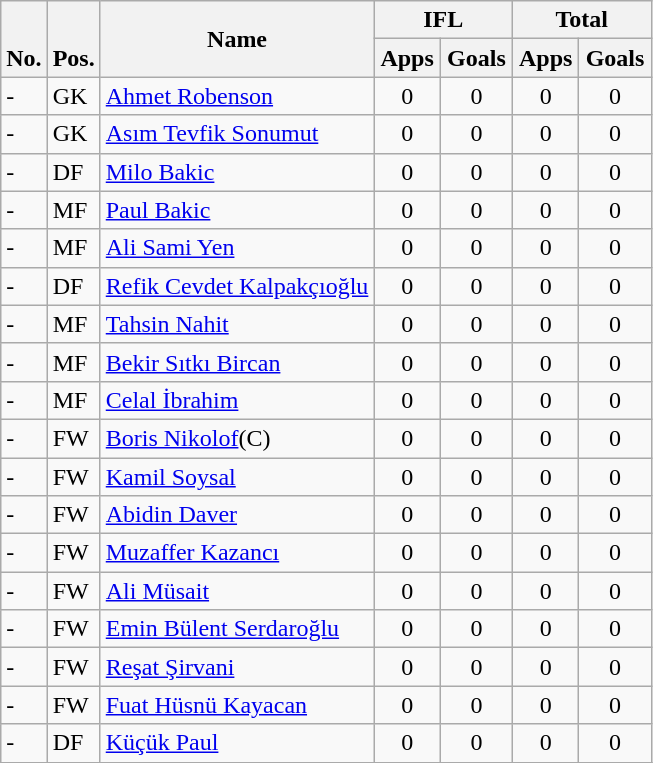<table class="wikitable" style="text-align:center">
<tr>
<th rowspan="2" valign="bottom">No.</th>
<th rowspan="2" valign="bottom">Pos.</th>
<th rowspan="2">Name</th>
<th colspan="2" width="85">IFL</th>
<th colspan="2" width="85">Total</th>
</tr>
<tr>
<th>Apps</th>
<th>Goals</th>
<th>Apps</th>
<th>Goals</th>
</tr>
<tr>
<td align="left">-</td>
<td align="left">GK</td>
<td align="left"> <a href='#'>Ahmet Robenson</a></td>
<td>0</td>
<td>0</td>
<td>0</td>
<td>0</td>
</tr>
<tr>
<td align="left">-</td>
<td align="left">GK</td>
<td align="left"> <a href='#'>Asım Tevfik Sonumut</a></td>
<td>0</td>
<td>0</td>
<td>0</td>
<td>0</td>
</tr>
<tr>
<td align="left">-</td>
<td align="left">DF</td>
<td align="left"> <a href='#'>Milo Bakic</a></td>
<td>0</td>
<td>0</td>
<td>0</td>
<td>0</td>
</tr>
<tr>
<td align="left">-</td>
<td align="left">MF</td>
<td align="left"> <a href='#'>Paul Bakic</a></td>
<td>0</td>
<td>0</td>
<td>0</td>
<td>0</td>
</tr>
<tr>
<td align="left">-</td>
<td align="left">MF</td>
<td align="left"> <a href='#'>Ali Sami Yen</a></td>
<td>0</td>
<td>0</td>
<td>0</td>
<td>0</td>
</tr>
<tr>
<td align="left">-</td>
<td align="left">DF</td>
<td align="left"> <a href='#'>Refik Cevdet Kalpakçıoğlu</a></td>
<td>0</td>
<td>0</td>
<td>0</td>
<td>0</td>
</tr>
<tr>
<td align="left">-</td>
<td align="left">MF</td>
<td align="left"> <a href='#'>Tahsin Nahit</a></td>
<td>0</td>
<td>0</td>
<td>0</td>
<td>0</td>
</tr>
<tr>
<td align="left">-</td>
<td align="left">MF</td>
<td align="left"> <a href='#'>Bekir Sıtkı Bircan</a></td>
<td>0</td>
<td>0</td>
<td>0</td>
<td>0</td>
</tr>
<tr>
<td align="left">-</td>
<td align="left">MF</td>
<td align="left"> <a href='#'>Celal İbrahim</a></td>
<td>0</td>
<td>0</td>
<td>0</td>
<td>0</td>
</tr>
<tr>
<td align="left">-</td>
<td align="left">FW</td>
<td align="left"> <a href='#'>Boris Nikolof</a>(C)</td>
<td>0</td>
<td>0</td>
<td>0</td>
<td>0</td>
</tr>
<tr>
<td align="left">-</td>
<td align="left">FW</td>
<td align="left"> <a href='#'>Kamil Soysal</a></td>
<td>0</td>
<td>0</td>
<td>0</td>
<td>0</td>
</tr>
<tr>
<td align="left">-</td>
<td align="left">FW</td>
<td align="left"> <a href='#'>Abidin Daver</a></td>
<td>0</td>
<td>0</td>
<td>0</td>
<td>0</td>
</tr>
<tr>
<td align="left">-</td>
<td align="left">FW</td>
<td align="left"> <a href='#'>Muzaffer Kazancı</a></td>
<td>0</td>
<td>0</td>
<td>0</td>
<td>0</td>
</tr>
<tr>
<td align="left">-</td>
<td align="left">FW</td>
<td align="left"> <a href='#'>Ali Müsait</a></td>
<td>0</td>
<td>0</td>
<td>0</td>
<td>0</td>
</tr>
<tr>
<td align="left">-</td>
<td align="left">FW</td>
<td align="left"> <a href='#'>Emin Bülent Serdaroğlu</a></td>
<td>0</td>
<td>0</td>
<td>0</td>
<td>0</td>
</tr>
<tr>
<td align="left">-</td>
<td align="left">FW</td>
<td align="left"> <a href='#'>Reşat Şirvani</a></td>
<td>0</td>
<td>0</td>
<td>0</td>
<td>0</td>
</tr>
<tr>
<td align="left">-</td>
<td align="left">FW</td>
<td align="left"> <a href='#'>Fuat Hüsnü Kayacan</a></td>
<td>0</td>
<td>0</td>
<td>0</td>
<td>0</td>
</tr>
<tr>
<td align="left">-</td>
<td align="left">DF</td>
<td align="left"> <a href='#'>Küçük Paul</a></td>
<td>0</td>
<td>0</td>
<td>0</td>
<td>0</td>
</tr>
<tr>
</tr>
</table>
